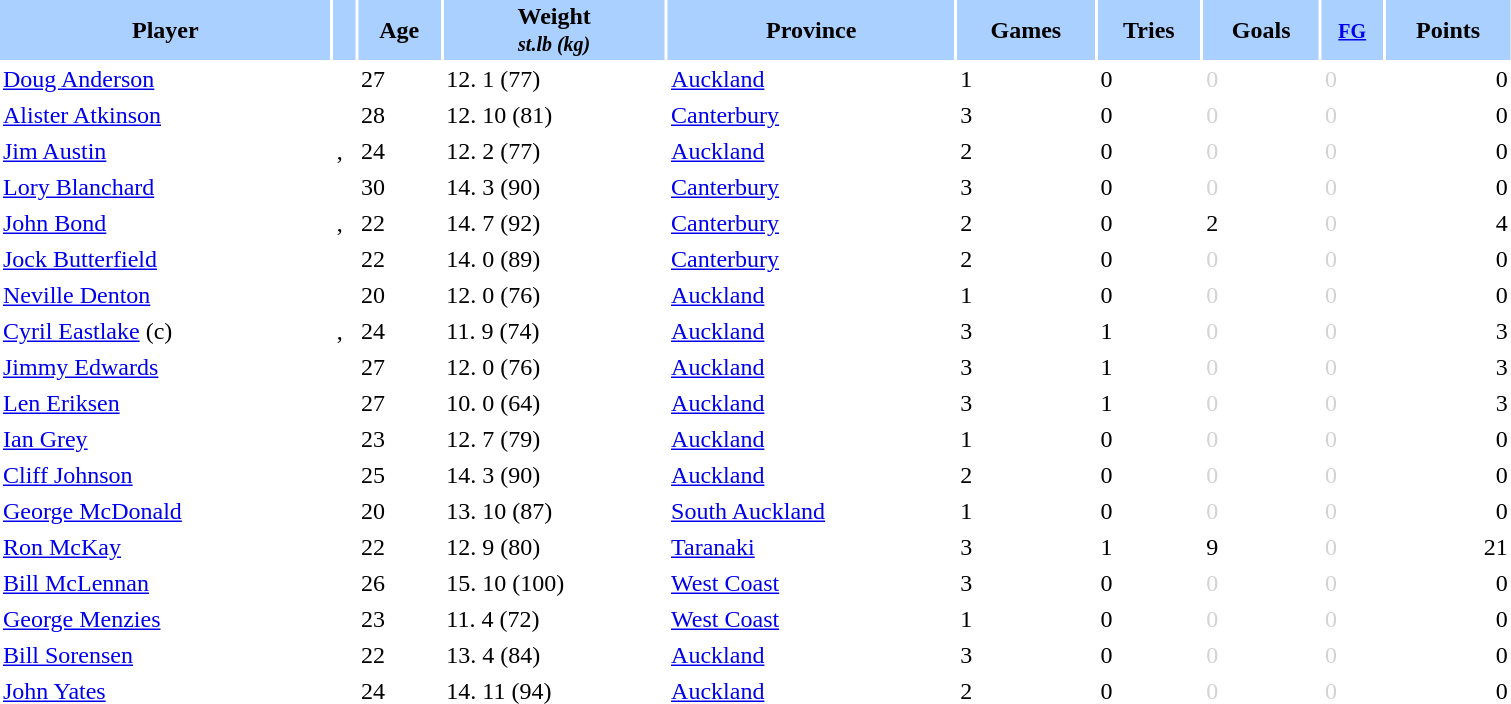<table class="sortable" border="0" cellspacing="2" cellpadding="2" style="width:80%;" style="text-align:center;">
<tr style="background:#AAD0FF">
<th>Player</th>
<th></th>
<th>Age</th>
<th>Weight<br><small><em>st.lb (kg)</em></small></th>
<th>Province</th>
<th>Games</th>
<th>Tries</th>
<th>Goals</th>
<th><small><a href='#'>FG</a></small></th>
<th>Points</th>
</tr>
<tr>
<td align=left><a href='#'>Doug Anderson</a></td>
<td></td>
<td>27</td>
<td>12. 1 (77)</td>
<td align=left> <a href='#'>Auckland</a></td>
<td>1</td>
<td>0</td>
<td style="color:lightgray">0</td>
<td style="color:lightgray">0</td>
<td align=right>0</td>
</tr>
<tr>
<td align=left><a href='#'>Alister Atkinson</a></td>
<td></td>
<td>28</td>
<td>12. 10 (81)</td>
<td align=left> <a href='#'>Canterbury</a></td>
<td>3</td>
<td>0</td>
<td style="color:lightgray">0</td>
<td style="color:lightgray">0</td>
<td align=right>0</td>
</tr>
<tr>
<td align=left><a href='#'>Jim Austin</a></td>
<td>, </td>
<td>24</td>
<td>12. 2 (77)</td>
<td align=left> <a href='#'>Auckland</a></td>
<td>2</td>
<td>0</td>
<td style="color:lightgray">0</td>
<td style="color:lightgray">0</td>
<td align=right>0</td>
</tr>
<tr>
<td align=left><a href='#'>Lory Blanchard</a></td>
<td></td>
<td>30</td>
<td>14. 3 (90)</td>
<td align=left> <a href='#'>Canterbury</a></td>
<td>3</td>
<td>0</td>
<td style="color:lightgray">0</td>
<td style="color:lightgray">0</td>
<td align=right>0</td>
</tr>
<tr>
<td align=left><a href='#'>John Bond</a></td>
<td>, </td>
<td>22</td>
<td>14. 7 (92)</td>
<td align=left> <a href='#'>Canterbury</a></td>
<td>2</td>
<td>0</td>
<td>2</td>
<td style="color:lightgray">0</td>
<td align=right>4</td>
</tr>
<tr>
<td align=left><a href='#'>Jock Butterfield</a></td>
<td></td>
<td>22</td>
<td>14. 0 (89)</td>
<td align=left> <a href='#'>Canterbury</a></td>
<td>2</td>
<td>0</td>
<td style="color:lightgray">0</td>
<td style="color:lightgray">0</td>
<td align=right>0</td>
</tr>
<tr>
<td align=left><a href='#'>Neville Denton</a></td>
<td></td>
<td>20</td>
<td>12. 0 (76)</td>
<td align=left> <a href='#'>Auckland</a></td>
<td>1</td>
<td>0</td>
<td style="color:lightgray">0</td>
<td style="color:lightgray">0</td>
<td align=right>0</td>
</tr>
<tr>
<td align=left><a href='#'>Cyril Eastlake</a> (c)</td>
<td>, </td>
<td>24</td>
<td>11. 9 (74)</td>
<td align=left> <a href='#'>Auckland</a></td>
<td>3</td>
<td>1</td>
<td style="color:lightgray">0</td>
<td style="color:lightgray">0</td>
<td align=right>3</td>
</tr>
<tr>
<td align=left><a href='#'>Jimmy Edwards</a></td>
<td></td>
<td>27</td>
<td>12. 0 (76)</td>
<td align=left> <a href='#'>Auckland</a></td>
<td>3</td>
<td>1</td>
<td style="color:lightgray">0</td>
<td style="color:lightgray">0</td>
<td align=right>3</td>
</tr>
<tr>
<td align=left><a href='#'>Len Eriksen</a></td>
<td></td>
<td>27</td>
<td>10. 0 (64)</td>
<td align=left> <a href='#'>Auckland</a></td>
<td>3</td>
<td>1</td>
<td style="color:lightgray">0</td>
<td style="color:lightgray">0</td>
<td align=right>3</td>
</tr>
<tr>
<td align=left><a href='#'>Ian Grey</a></td>
<td></td>
<td>23</td>
<td>12. 7 (79)</td>
<td align=left> <a href='#'>Auckland</a></td>
<td>1</td>
<td>0</td>
<td style="color:lightgray">0</td>
<td style="color:lightgray">0</td>
<td align=right>0</td>
</tr>
<tr>
<td align=left><a href='#'>Cliff Johnson</a></td>
<td></td>
<td>25</td>
<td>14. 3 (90)</td>
<td align=left> <a href='#'>Auckland</a></td>
<td>2</td>
<td>0</td>
<td style="color:lightgray">0</td>
<td style="color:lightgray">0</td>
<td align=right>0</td>
</tr>
<tr>
<td align=left><a href='#'>George McDonald</a></td>
<td></td>
<td>20</td>
<td>13. 10 (87)</td>
<td align=left> <a href='#'>South Auckland</a></td>
<td>1</td>
<td>0</td>
<td style="color:lightgray">0</td>
<td style="color:lightgray">0</td>
<td align=right>0</td>
</tr>
<tr>
<td align=left><a href='#'>Ron McKay</a></td>
<td></td>
<td>22</td>
<td>12. 9 (80)</td>
<td align=left> <a href='#'>Taranaki</a></td>
<td>3</td>
<td>1</td>
<td>9</td>
<td style="color:lightgray">0</td>
<td align=right>21</td>
</tr>
<tr>
<td align=left><a href='#'>Bill McLennan</a></td>
<td></td>
<td>26</td>
<td>15. 10 (100)</td>
<td align=left> <a href='#'>West Coast</a></td>
<td>3</td>
<td>0</td>
<td style="color:lightgray">0</td>
<td style="color:lightgray">0</td>
<td align=right>0</td>
</tr>
<tr>
<td align=left><a href='#'>George Menzies</a></td>
<td></td>
<td>23</td>
<td>11. 4 (72)</td>
<td align=left> <a href='#'>West Coast</a></td>
<td>1</td>
<td>0</td>
<td style="color:lightgray">0</td>
<td style="color:lightgray">0</td>
<td align=right>0</td>
</tr>
<tr>
<td align=left><a href='#'>Bill Sorensen</a></td>
<td></td>
<td>22</td>
<td>13. 4 (84)</td>
<td align=left> <a href='#'>Auckland</a></td>
<td>3</td>
<td>0</td>
<td style="color:lightgray">0</td>
<td style="color:lightgray">0</td>
<td align=right>0</td>
</tr>
<tr>
<td align=left><a href='#'>John Yates</a></td>
<td></td>
<td>24</td>
<td>14. 11 (94)</td>
<td align=left> <a href='#'>Auckland</a></td>
<td>2</td>
<td>0</td>
<td style="color:lightgray">0</td>
<td style="color:lightgray">0</td>
<td align=right>0</td>
</tr>
</table>
